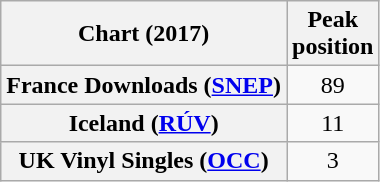<table class="wikitable sortable plainrowheaders" style="text-align:center">
<tr>
<th scope="col">Chart (2017)</th>
<th scope="col">Peak<br>position</th>
</tr>
<tr>
<th scope="row">France Downloads (<a href='#'>SNEP</a>)</th>
<td>89</td>
</tr>
<tr>
<th scope="row">Iceland (<a href='#'>RÚV</a>)</th>
<td>11</td>
</tr>
<tr>
<th scope="row">UK Vinyl Singles (<a href='#'>OCC</a>)</th>
<td>3</td>
</tr>
</table>
